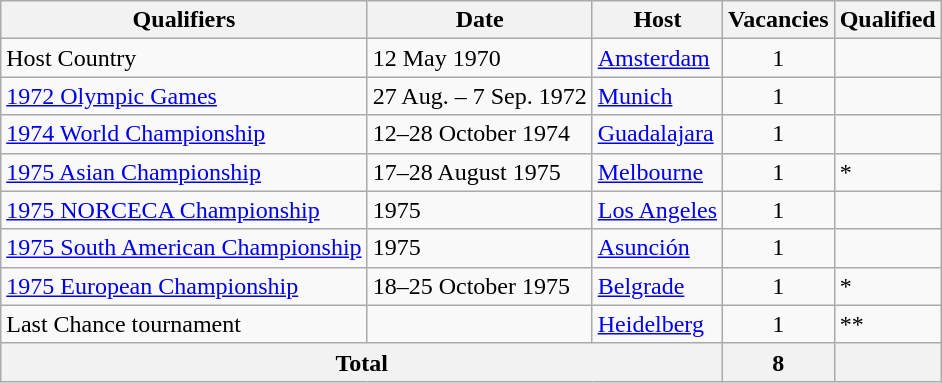<table class="wikitable">
<tr>
<th>Qualifiers</th>
<th>Date</th>
<th>Host</th>
<th>Vacancies</th>
<th>Qualified</th>
</tr>
<tr>
<td>Host Country</td>
<td>12 May 1970</td>
<td> <a href='#'>Amsterdam</a></td>
<td align="center">1</td>
<td></td>
</tr>
<tr>
<td><a href='#'>1972 Olympic Games</a></td>
<td>27 Aug. – 7 Sep. 1972</td>
<td> <a href='#'>Munich</a></td>
<td align="center">1</td>
<td></td>
</tr>
<tr>
<td><a href='#'>1974 World Championship</a></td>
<td>12–28 October 1974</td>
<td> <a href='#'>Guadalajara</a></td>
<td align="center">1</td>
<td></td>
</tr>
<tr>
<td><a href='#'>1975 Asian Championship</a></td>
<td>17–28 August 1975</td>
<td> <a href='#'>Melbourne</a></td>
<td align="center">1</td>
<td>*</td>
</tr>
<tr>
<td><a href='#'>1975 NORCECA Championship</a></td>
<td>1975</td>
<td> <a href='#'>Los Angeles</a></td>
<td align="center">1</td>
<td></td>
</tr>
<tr>
<td><a href='#'>1975 South American Championship</a></td>
<td>1975</td>
<td> <a href='#'>Asunción</a></td>
<td align="center">1</td>
<td></td>
</tr>
<tr>
<td><a href='#'>1975 European Championship</a></td>
<td>18–25 October 1975</td>
<td> <a href='#'>Belgrade</a></td>
<td align="center">1</td>
<td>*</td>
</tr>
<tr>
<td>Last Chance tournament</td>
<td></td>
<td> <a href='#'>Heidelberg</a></td>
<td align="center">1</td>
<td>**</td>
</tr>
<tr>
<th colspan="3">Total</th>
<th>8</th>
<th></th>
</tr>
</table>
